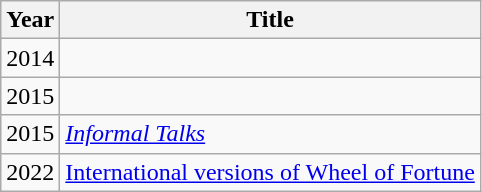<table class="wikitable sortable">
<tr>
<th scope="col">Year</th>
<th scope="col">Title</th>
</tr>
<tr>
<td>2014</td>
<td><em></em></td>
</tr>
<tr>
<td>2015</td>
<td><em></em></td>
</tr>
<tr>
<td>2015</td>
<td><em><a href='#'>Informal Talks</a></em></td>
</tr>
<tr>
<td>2022</td>
<td><a href='#'>International versions of Wheel of Fortune</a></td>
</tr>
</table>
